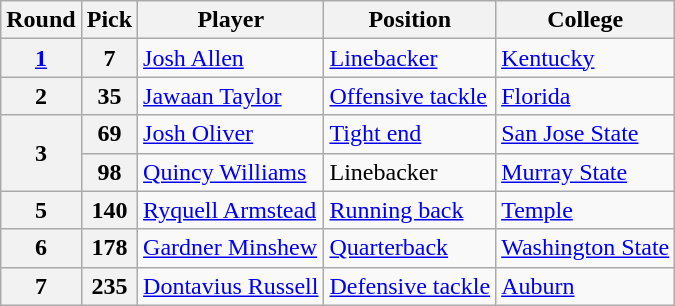<table class="wikitable">
<tr>
<th>Round</th>
<th>Pick</th>
<th>Player</th>
<th>Position</th>
<th>College</th>
</tr>
<tr>
<th><a href='#'>1</a></th>
<th>7</th>
<td><a href='#'>Josh Allen</a></td>
<td><a href='#'>Linebacker</a></td>
<td><a href='#'>Kentucky</a></td>
</tr>
<tr>
<th>2</th>
<th>35</th>
<td><a href='#'>Jawaan Taylor</a></td>
<td><a href='#'>Offensive tackle</a></td>
<td><a href='#'>Florida</a></td>
</tr>
<tr>
<th rowspan="2">3</th>
<th>69</th>
<td><a href='#'>Josh Oliver</a></td>
<td><a href='#'>Tight end</a></td>
<td><a href='#'>San Jose State</a></td>
</tr>
<tr>
<th>98</th>
<td><a href='#'>Quincy Williams</a></td>
<td>Linebacker</td>
<td><a href='#'>Murray State</a></td>
</tr>
<tr>
<th>5</th>
<th>140</th>
<td><a href='#'>Ryquell Armstead</a></td>
<td><a href='#'>Running back</a></td>
<td><a href='#'>Temple</a></td>
</tr>
<tr>
<th>6</th>
<th>178</th>
<td><a href='#'>Gardner Minshew</a></td>
<td><a href='#'>Quarterback</a></td>
<td><a href='#'>Washington State</a></td>
</tr>
<tr>
<th>7</th>
<th>235</th>
<td><a href='#'>Dontavius Russell</a></td>
<td><a href='#'>Defensive tackle</a></td>
<td><a href='#'>Auburn</a></td>
</tr>
</table>
